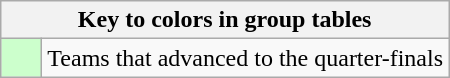<table class="wikitable" style="text-align: center;">
<tr>
<th colspan=2>Key to colors in group tables</th>
</tr>
<tr>
<td bgcolor=#ccffcc style="width: 20px;"></td>
<td align=left>Teams that advanced to the quarter-finals</td>
</tr>
</table>
